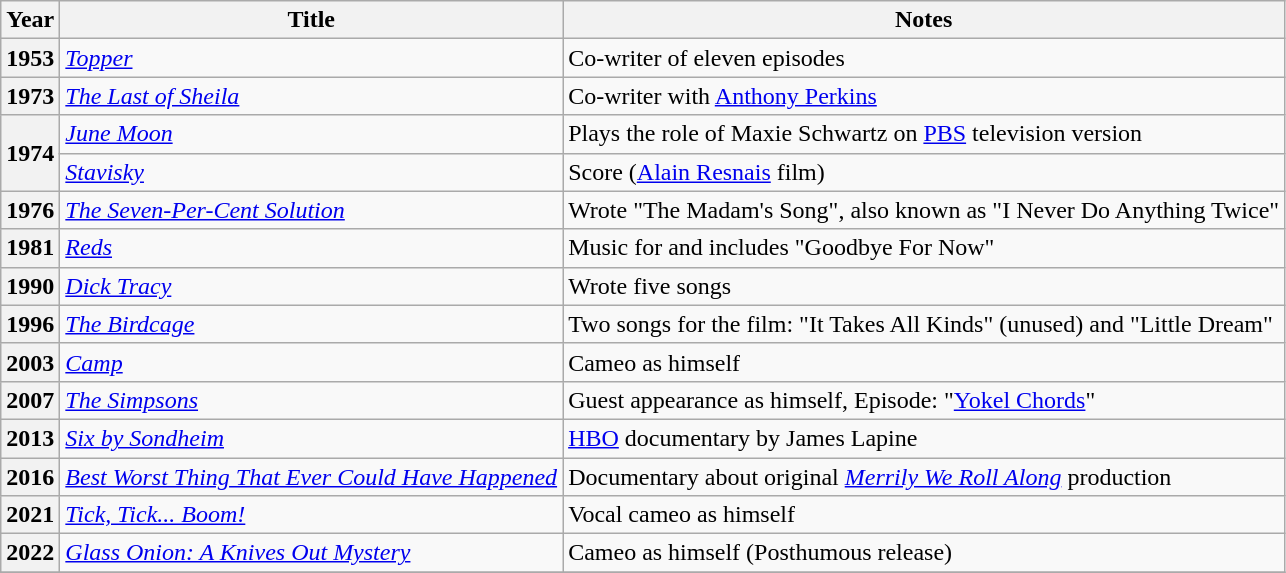<table class="wikitable">
<tr>
<th scope="col">Year</th>
<th scope="col">Title</th>
<th scope="col">Notes</th>
</tr>
<tr>
<th scope="row">1953</th>
<td><em><a href='#'>Topper</a></em></td>
<td>Co-writer of eleven episodes</td>
</tr>
<tr>
<th scope="row">1973</th>
<td><em><a href='#'>The Last of Sheila</a></em></td>
<td>Co-writer with <a href='#'>Anthony Perkins</a></td>
</tr>
<tr>
<th scope="row" rowspan="2">1974</th>
<td><em><a href='#'>June Moon</a></em></td>
<td>Plays the role of Maxie Schwartz on <a href='#'>PBS</a> television version</td>
</tr>
<tr>
<td><em><a href='#'>Stavisky</a></em></td>
<td>Score (<a href='#'>Alain Resnais</a> film)</td>
</tr>
<tr>
<th scope="row">1976</th>
<td><em><a href='#'>The Seven-Per-Cent Solution</a></em></td>
<td>Wrote "The Madam's Song", also known as "I Never Do Anything Twice"</td>
</tr>
<tr>
<th scope="row">1981</th>
<td><em><a href='#'>Reds</a></em></td>
<td>Music for and includes "Goodbye For Now"</td>
</tr>
<tr>
<th scope="row">1990</th>
<td><em><a href='#'>Dick Tracy</a></em></td>
<td>Wrote five songs</td>
</tr>
<tr>
<th scope="row">1996</th>
<td><em><a href='#'>The Birdcage</a></em></td>
<td>Two songs for the film: "It Takes All Kinds" (unused) and "Little Dream"</td>
</tr>
<tr>
<th scope="row">2003</th>
<td><em><a href='#'>Camp</a></em></td>
<td>Cameo as himself</td>
</tr>
<tr>
<th scope="row">2007</th>
<td><em><a href='#'>The Simpsons</a></em></td>
<td>Guest appearance as himself, Episode: "<a href='#'>Yokel Chords</a>"</td>
</tr>
<tr>
<th scope="row">2013</th>
<td><em><a href='#'>Six by Sondheim</a></em></td>
<td><a href='#'>HBO</a> documentary by James Lapine</td>
</tr>
<tr>
<th scope="row">2016</th>
<td><em><a href='#'>Best Worst Thing That Ever Could Have Happened</a></em></td>
<td>Documentary about original <em><a href='#'>Merrily We Roll Along</a></em> production</td>
</tr>
<tr>
<th scope="row">2021</th>
<td><em><a href='#'>Tick, Tick... Boom!</a></em></td>
<td>Vocal cameo as himself</td>
</tr>
<tr>
<th scope="row">2022</th>
<td><em><a href='#'>Glass Onion: A Knives Out Mystery</a></em></td>
<td>Cameo as himself (Posthumous release)</td>
</tr>
<tr>
</tr>
</table>
